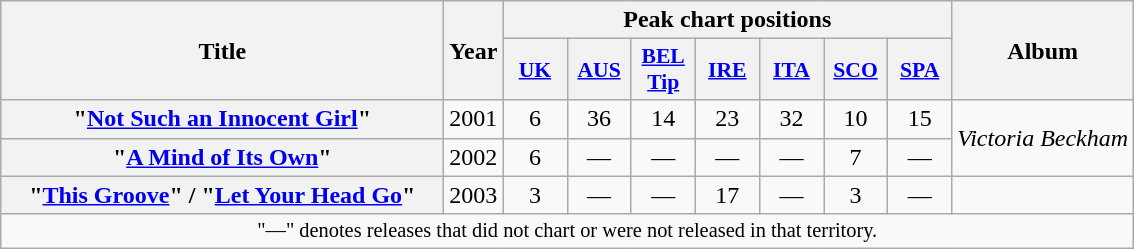<table class="wikitable plainrowheaders" style="text-align:center;" border="1">
<tr>
<th scope="col" rowspan="2" style="width:18em;">Title</th>
<th scope="col" rowspan="2">Year</th>
<th scope="col" colspan="7">Peak chart positions</th>
<th scope="col" rowspan="2">Album</th>
</tr>
<tr>
<th scope="col" style="width:2.5em;font-size:90%;"><a href='#'>UK</a><br></th>
<th scope="col" style="width:2.5em;font-size:90%;"><a href='#'>AUS</a><br></th>
<th scope="col" style="width:2.5em;font-size:90%;"><a href='#'>BEL<br>Tip</a><br></th>
<th scope="col" style="width:2.5em;font-size:90%;"><a href='#'>IRE</a><br></th>
<th scope="col" style="width:2.5em;font-size:90%;"><a href='#'>ITA</a><br></th>
<th scope="col" style="width:2.5em;font-size:90%;"><a href='#'>SCO</a><br></th>
<th scope="col" style="width:2.5em;font-size:90%;"><a href='#'>SPA</a><br></th>
</tr>
<tr>
<th scope="row">"<a href='#'>Not Such an Innocent Girl</a>"</th>
<td>2001</td>
<td>6</td>
<td>36</td>
<td>14</td>
<td>23</td>
<td>32</td>
<td>10</td>
<td>15</td>
<td rowspan="2"><em>Victoria Beckham</em></td>
</tr>
<tr>
<th scope="row">"<a href='#'>A Mind of Its Own</a>"</th>
<td>2002</td>
<td>6</td>
<td>—</td>
<td>—</td>
<td>—</td>
<td>—</td>
<td>7</td>
<td>—</td>
</tr>
<tr>
<th scope="row">"<a href='#'>This Groove</a>" / "<a href='#'>Let Your Head Go</a>"</th>
<td>2003</td>
<td>3</td>
<td>—</td>
<td>—</td>
<td>17</td>
<td>—</td>
<td>3</td>
<td>—</td>
<td></td>
</tr>
<tr>
<td colspan="11" style="font-size:85%">"—" denotes releases that did not chart or were not released in that territory.</td>
</tr>
</table>
